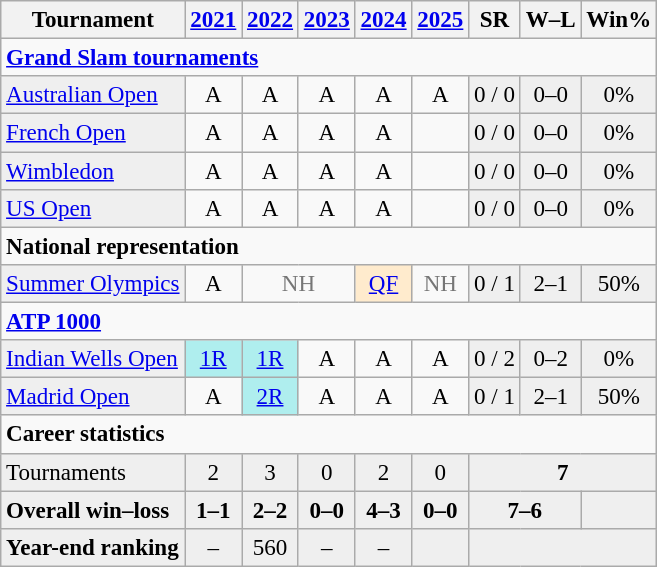<table class="wikitable nowrap" style=text-align:center;font-size:96%>
<tr>
<th>Tournament</th>
<th><a href='#'>2021</a></th>
<th><a href='#'>2022</a></th>
<th><a href='#'>2023</a></th>
<th><a href='#'>2024</a></th>
<th><a href='#'>2025</a></th>
<th>SR</th>
<th>W–L</th>
<th>Win%</th>
</tr>
<tr>
<td colspan="9" align="left"><strong><a href='#'>Grand Slam tournaments</a></strong></td>
</tr>
<tr>
<td align=left bgcolor=efefef><a href='#'>Australian Open</a></td>
<td>A</td>
<td>A</td>
<td>A</td>
<td>A</td>
<td>A</td>
<td bgcolor=efefef>0 / 0</td>
<td bgcolor=efefef>0–0</td>
<td bgcolor=efefef>0%</td>
</tr>
<tr>
<td align=left bgcolor=efefef><a href='#'>French Open</a></td>
<td>A</td>
<td>A</td>
<td>A</td>
<td>A</td>
<td></td>
<td bgcolor=efefef>0 / 0</td>
<td bgcolor=efefef>0–0</td>
<td bgcolor=efefef>0%</td>
</tr>
<tr>
<td align=left bgcolor=efefef><a href='#'>Wimbledon</a></td>
<td>A</td>
<td>A</td>
<td>A</td>
<td>A</td>
<td></td>
<td bgcolor=efefef>0 / 0</td>
<td bgcolor=efefef>0–0</td>
<td bgcolor=efefef>0%</td>
</tr>
<tr>
<td align=left bgcolor=efefef><a href='#'>US Open</a></td>
<td>A</td>
<td>A</td>
<td>A</td>
<td>A</td>
<td></td>
<td bgcolor=efefef>0 / 0</td>
<td bgcolor=efefef>0–0</td>
<td bgcolor=efefef>0%</td>
</tr>
<tr>
<td colspan="11" align="left"><strong>National representation</strong></td>
</tr>
<tr>
<td align=left bgcolor=efefef><a href='#'>Summer Olympics</a></td>
<td>A</td>
<td colspan=2 style=color:#767676>NH</td>
<td bgcolor=ffebcd><a href='#'>QF</a></td>
<td colspan=1 style=color:#767676>NH</td>
<td style=background:#efefef>0 / 1</td>
<td style=background:#efefef>2–1</td>
<td bgcolor=efefef>50%</td>
</tr>
<tr>
<td colspan="10" align="left"><strong><a href='#'>ATP 1000</a></strong></td>
</tr>
<tr>
<td align=left bgcolor=efefef><a href='#'>Indian Wells Open</a></td>
<td style=background:#afeeee><a href='#'>1R</a></td>
<td style=background:#afeeee><a href='#'>1R</a></td>
<td>A</td>
<td>A</td>
<td>A</td>
<td bgcolor=efefef>0 / 2</td>
<td bgcolor=efefef>0–2</td>
<td bgcolor=efefef>0%</td>
</tr>
<tr>
<td align=left bgcolor=efefef><a href='#'>Madrid Open</a></td>
<td>A</td>
<td style=background:#afeeee><a href='#'>2R</a></td>
<td>A</td>
<td>A</td>
<td>A</td>
<td bgcolor=efefef>0 / 1</td>
<td bgcolor=efefef>2–1</td>
<td bgcolor=efefef>50%</td>
</tr>
<tr>
<td colspan="9" style="text-align:left"><strong>Career statistics</strong></td>
</tr>
<tr style=background:#efefef>
<td align=left>Tournaments</td>
<td>2</td>
<td>3</td>
<td>0</td>
<td>2</td>
<td>0</td>
<td colspan=3><strong>7</strong></td>
</tr>
<tr style=font-weight:bold;background:#efefef>
<td align=left>Overall win–loss</td>
<td>1–1</td>
<td>2–2</td>
<td>0–0</td>
<td>4–3</td>
<td>0–0</td>
<td colspan=2>7–6</td>
<td bgcolor=efefef></td>
</tr>
<tr style=background:#efefef>
<td style=text-align:left><strong>Year-end ranking</strong></td>
<td>–</td>
<td>560</td>
<td>–</td>
<td>–</td>
<td></td>
<td colspan=3><strong></strong></td>
</tr>
</table>
